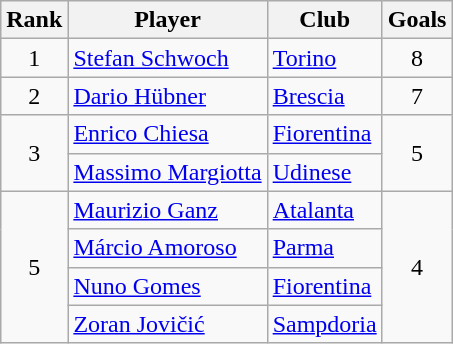<table class="wikitable sortable" style="text-align:center">
<tr>
<th>Rank</th>
<th>Player</th>
<th>Club</th>
<th>Goals</th>
</tr>
<tr>
<td>1</td>
<td align="left"><strong></strong> <a href='#'>Stefan Schwoch</a></td>
<td align="left"><a href='#'>Torino</a></td>
<td>8</td>
</tr>
<tr>
<td>2</td>
<td align="left"> <a href='#'>Dario Hübner</a></td>
<td align="left"><a href='#'>Brescia</a></td>
<td>7</td>
</tr>
<tr>
<td rowspan="2">3</td>
<td align="left"> <a href='#'>Enrico Chiesa</a></td>
<td align="left"><a href='#'>Fiorentina</a></td>
<td rowspan="2">5</td>
</tr>
<tr>
<td align="left"> <a href='#'>Massimo Margiotta</a></td>
<td align="left"><a href='#'>Udinese</a></td>
</tr>
<tr>
<td rowspan="4">5</td>
<td align="left"><strong></strong> <a href='#'>Maurizio Ganz</a></td>
<td align="left"><a href='#'>Atalanta</a></td>
<td rowspan="4">4</td>
</tr>
<tr>
<td align="left"><strong></strong> <a href='#'>Márcio Amoroso</a></td>
<td align="left"><a href='#'>Parma</a></td>
</tr>
<tr>
<td align="left"><strong></strong> <a href='#'>Nuno Gomes</a></td>
<td align="left"><a href='#'>Fiorentina</a></td>
</tr>
<tr>
<td align="left"><strong></strong> <a href='#'>Zoran Jovičić</a></td>
<td align="left"><a href='#'>Sampdoria</a></td>
</tr>
</table>
